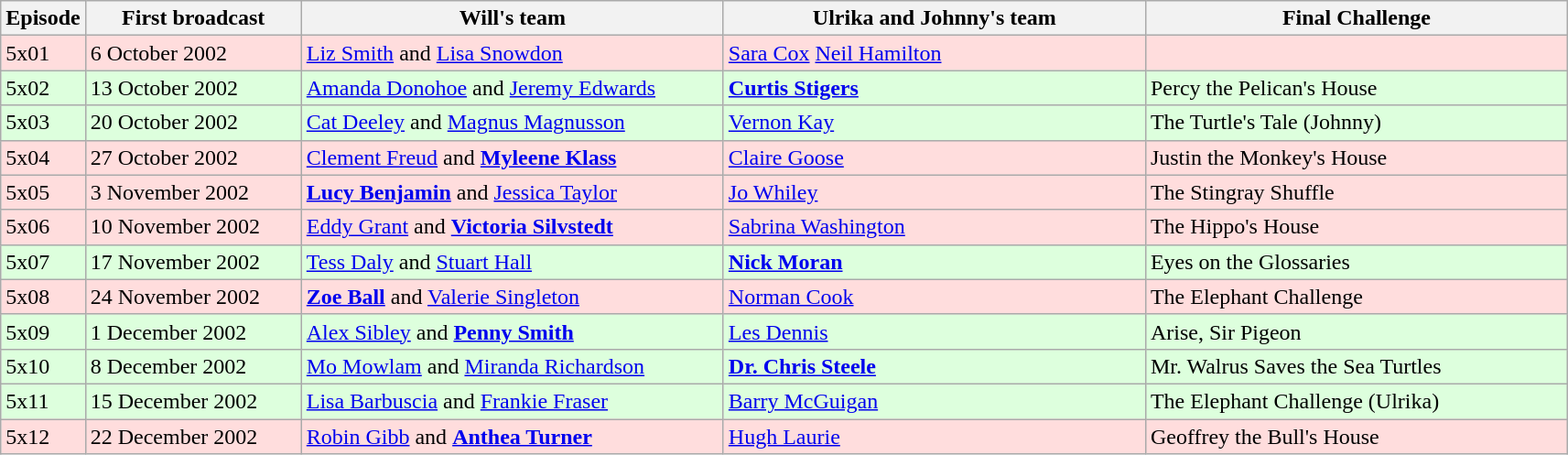<table class="wikitable">
<tr>
<th width="50px">Episode</th>
<th width="150px">First broadcast</th>
<th width="300px">Will's team</th>
<th width="300px">Ulrika and Johnny's team</th>
<th width="300px">Final Challenge</th>
</tr>
<tr bgcolor="ffdddd">
<td>5x01</td>
<td>6 October 2002</td>
<td><a href='#'>Liz Smith</a> and <a href='#'>Lisa Snowdon</a></td>
<td><a href='#'>Sara Cox</a> <a href='#'>Neil Hamilton</a></td>
<td></td>
</tr>
<tr bgcolor="ddffdd">
<td>5x02</td>
<td>13 October 2002</td>
<td><a href='#'>Amanda Donohoe</a> and <a href='#'>Jeremy Edwards</a></td>
<td><strong><a href='#'>Curtis Stigers</a></strong></td>
<td>Percy the Pelican's House</td>
</tr>
<tr bgcolor="ddffdd">
<td>5x03</td>
<td>20 October 2002</td>
<td><a href='#'>Cat Deeley</a> and <a href='#'>Magnus Magnusson</a></td>
<td><a href='#'>Vernon Kay</a></td>
<td>The Turtle's Tale (Johnny)</td>
</tr>
<tr bgcolor="ffdddd">
<td>5x04</td>
<td>27 October 2002</td>
<td><a href='#'>Clement Freud</a> and <strong><a href='#'>Myleene Klass</a></strong></td>
<td><a href='#'>Claire Goose</a></td>
<td>Justin the Monkey's House</td>
</tr>
<tr bgcolor="ffdddd">
<td>5x05</td>
<td>3 November 2002</td>
<td><strong><a href='#'>Lucy Benjamin</a></strong> and <a href='#'>Jessica Taylor</a></td>
<td><a href='#'>Jo Whiley</a></td>
<td>The Stingray Shuffle</td>
</tr>
<tr bgcolor="ffdddd">
<td>5x06</td>
<td>10 November 2002</td>
<td><a href='#'>Eddy Grant</a> and <strong><a href='#'>Victoria Silvstedt</a></strong></td>
<td><a href='#'>Sabrina Washington</a></td>
<td>The Hippo's House</td>
</tr>
<tr bgcolor="ddffdd">
<td>5x07</td>
<td>17 November 2002</td>
<td><a href='#'>Tess Daly</a> and <a href='#'>Stuart Hall</a></td>
<td><strong><a href='#'>Nick Moran</a></strong></td>
<td>Eyes on the Glossaries</td>
</tr>
<tr bgcolor="ffdddd">
<td>5x08</td>
<td>24 November 2002</td>
<td><strong><a href='#'>Zoe Ball</a></strong> and <a href='#'>Valerie Singleton</a></td>
<td><a href='#'>Norman Cook</a></td>
<td>The Elephant Challenge</td>
</tr>
<tr bgcolor="ddffdd">
<td>5x09</td>
<td>1 December 2002</td>
<td><a href='#'>Alex Sibley</a> and <strong><a href='#'>Penny Smith</a></strong></td>
<td><a href='#'>Les Dennis</a></td>
<td>Arise, Sir Pigeon</td>
</tr>
<tr bgcolor="ddffdd">
<td>5x10</td>
<td>8 December 2002</td>
<td><a href='#'>Mo Mowlam</a> and <a href='#'>Miranda Richardson</a></td>
<td><strong><a href='#'>Dr. Chris Steele</a></strong></td>
<td>Mr. Walrus Saves the Sea Turtles</td>
</tr>
<tr bgcolor="ddffdd">
<td>5x11</td>
<td>15 December 2002</td>
<td><a href='#'>Lisa Barbuscia</a> and <a href='#'>Frankie Fraser</a></td>
<td><a href='#'>Barry McGuigan</a></td>
<td>The Elephant Challenge (Ulrika)</td>
</tr>
<tr bgcolor="ffdddd">
<td>5x12</td>
<td>22 December 2002</td>
<td><a href='#'>Robin Gibb</a> and <strong><a href='#'>Anthea Turner</a></strong></td>
<td><a href='#'>Hugh Laurie</a></td>
<td>Geoffrey the Bull's House</td>
</tr>
</table>
